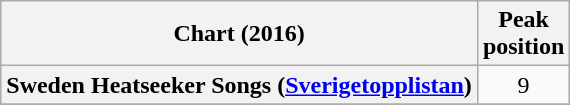<table class="wikitable sortable plainrowheaders" style="text-align:center">
<tr>
<th scope="col">Chart (2016)</th>
<th scope="col">Peak<br>position</th>
</tr>
<tr>
<th scope="row">Sweden Heatseeker Songs (<a href='#'>Sverigetopplistan</a>)</th>
<td>9</td>
</tr>
<tr>
</tr>
</table>
